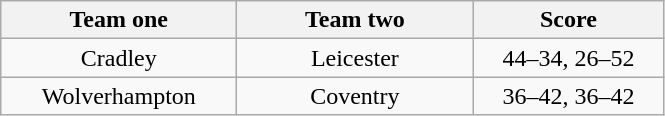<table class="wikitable" style="text-align: center">
<tr>
<th width=150>Team one</th>
<th width=150>Team two</th>
<th width=120>Score</th>
</tr>
<tr>
<td>Cradley</td>
<td>Leicester</td>
<td>44–34, 26–52</td>
</tr>
<tr>
<td>Wolverhampton</td>
<td>Coventry</td>
<td>36–42, 36–42</td>
</tr>
</table>
